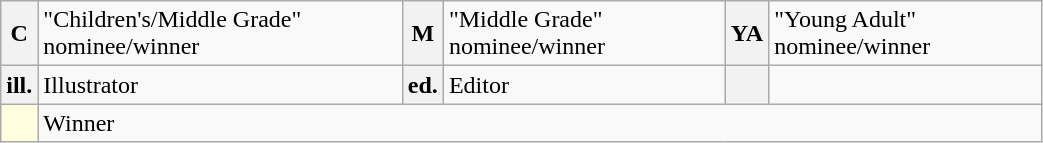<table class="wikitable" width="55%">
<tr>
<th>C</th>
<td>"Children's/Middle Grade" nominee/winner</td>
<th>M</th>
<td>"Middle Grade" nominee/winner</td>
<th>YA</th>
<td>"Young Adult" nominee/winner</td>
</tr>
<tr>
<th>ill.</th>
<td>Illustrator</td>
<th>ed.</th>
<td>Editor</td>
<th></th>
<td></td>
</tr>
<tr>
<td style="background:lightyellow"></td>
<td colspan="5">Winner</td>
</tr>
</table>
